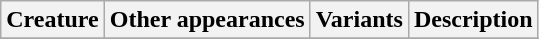<table class="wikitable">
<tr ">
<th>Creature</th>
<th>Other appearances</th>
<th>Variants</th>
<th>Description</th>
</tr>
<tr>
</tr>
</table>
